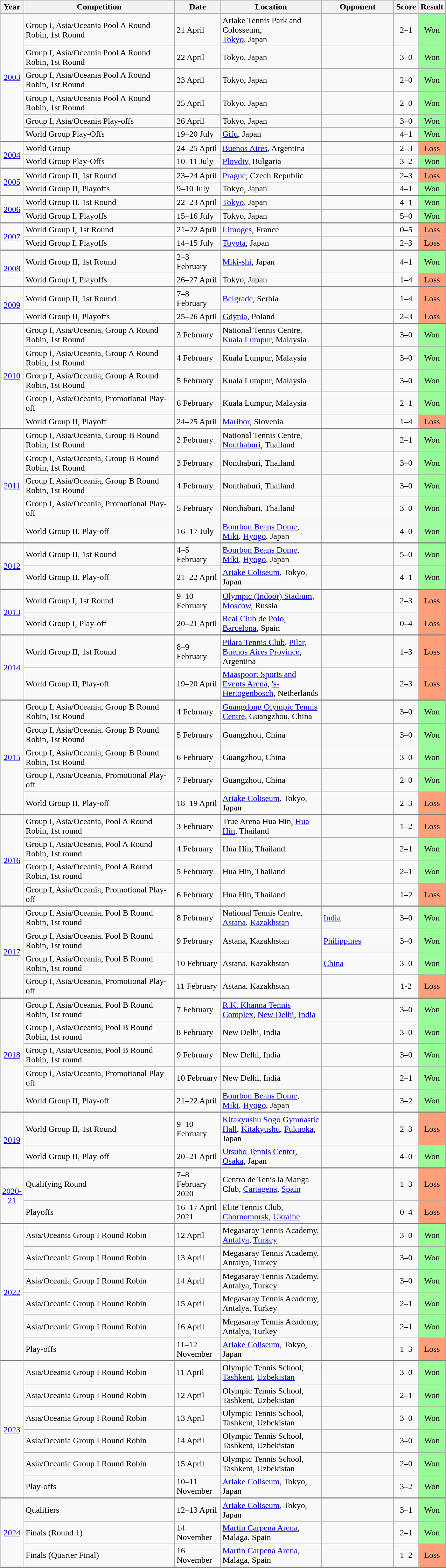<table class="wikitable">
<tr>
<th width="30">Year</th>
<th width="280">Competition</th>
<th width="80">Date</th>
<th width="185">Location</th>
<th width="130">Opponent</th>
<th width="40">Score</th>
<th width="40">Result</th>
</tr>
<tr>
<td align="center" rowspan="6"><a href='#'>2003</a></td>
<td>Group I, Asia/Oceania Pool A Round Robin, 1st Round</td>
<td>21 April</td>
<td>Ariake Tennis Park and Colosseum, <br><a href='#'>Tokyo</a>, Japan</td>
<td></td>
<td align="center">2–1</td>
<td align="center" bgcolor="#98FB98">Won</td>
</tr>
<tr>
<td>Group I, Asia/Oceania Pool A Round Robin, 1st Round</td>
<td>22 April</td>
<td>Tokyo, Japan</td>
<td></td>
<td align="center">3–0</td>
<td align="center" bgcolor="#98FB98">Won</td>
</tr>
<tr>
<td>Group I, Asia/Oceania Pool A Round Robin, 1st Round</td>
<td>23 April</td>
<td>Tokyo, Japan</td>
<td></td>
<td align="center">2–0</td>
<td align="center" bgcolor="#98FB98">Won</td>
</tr>
<tr>
<td>Group I, Asia/Oceania Pool A Round Robin, 1st Round</td>
<td>25 April</td>
<td>Tokyo, Japan</td>
<td></td>
<td align="center">2–0</td>
<td align="center" bgcolor="#98FB98">Won</td>
</tr>
<tr>
<td>Group I, Asia/Oceania Play-offs</td>
<td>26 April</td>
<td>Tokyo, Japan</td>
<td></td>
<td align="center">3–0</td>
<td align="center" bgcolor="#98FB98">Won</td>
</tr>
<tr>
<td>World Group Play-Offs</td>
<td>19–20 July</td>
<td><a href='#'>Gifu</a>, Japan</td>
<td></td>
<td align="center">4–1</td>
<td align="center" bgcolor="#98FB98">Won</td>
</tr>
<tr style="border-top:2px solid gray;">
<td align="center" rowspan="2"><a href='#'>2004</a></td>
<td>World Group</td>
<td>24–25 April</td>
<td><a href='#'>Buenos Aires</a>, Argentina</td>
<td></td>
<td align="center">2–3</td>
<td align="center" bgcolor="#FFA07A">Loss</td>
</tr>
<tr>
<td>World Group Play-Offs</td>
<td>10–11 July</td>
<td><a href='#'>Plovdiv</a>, Bulgaria</td>
<td></td>
<td align="center">3–2</td>
<td align="center" bgcolor="#98FB98">Won</td>
</tr>
<tr style="border-top:2px solid gray;">
<td align="center" rowspan="2"><a href='#'>2005</a></td>
<td>World Group II, 1st Round</td>
<td>23–24 April</td>
<td><a href='#'>Prague</a>, Czech Republic</td>
<td></td>
<td align="center">2–3</td>
<td align="center" bgcolor="#FFA07A">Loss</td>
</tr>
<tr>
<td>World Group II, Playoffs</td>
<td>9–10 July</td>
<td>Tokyo, Japan</td>
<td></td>
<td align="center">4–1</td>
<td align="center" bgcolor="#98FB98">Won</td>
</tr>
<tr style="border-top:2px solid gray;">
<td align="center" rowspan="2"><a href='#'>2006</a></td>
<td>World Group II, 1st Round</td>
<td>22–23 April</td>
<td><a href='#'>Tokyo</a>, Japan</td>
<td></td>
<td align="center">4–1</td>
<td align="center" bgcolor="#98FB98">Won</td>
</tr>
<tr>
<td>World Group I, Playoffs</td>
<td>15–16 July</td>
<td>Tokyo, Japan</td>
<td></td>
<td align="center">5–0</td>
<td align="center" bgcolor="#98FB98">Won</td>
</tr>
<tr style="border-top:2px solid gray;">
<td align="center" rowspan="2"><a href='#'>2007</a></td>
<td>World Group I, 1st Round</td>
<td>21–22 April</td>
<td><a href='#'>Limoges</a>, France</td>
<td></td>
<td align="center">0–5</td>
<td align="center" bgcolor="#FFA07A">Loss</td>
</tr>
<tr>
<td>World Group I, Playoffs</td>
<td>14–15 July</td>
<td><a href='#'>Toyota</a>, Japan</td>
<td></td>
<td align="center">2–3</td>
<td align="center" bgcolor="#FFA07A">Loss</td>
</tr>
<tr style="border-top:2px solid gray;">
<td align="center" rowspan="2"><a href='#'>2008</a></td>
<td>World Group II, 1st Round</td>
<td>2–3 February</td>
<td><a href='#'>Miki-shi</a>, Japan</td>
<td></td>
<td align="center">4–1</td>
<td align="center" bgcolor="#98FB98">Won</td>
</tr>
<tr>
<td>World Group I, Playoffs</td>
<td>26–27 April</td>
<td>Tokyo, Japan</td>
<td></td>
<td align="center">1–4</td>
<td align="center" bgcolor="#FFA07A">Loss</td>
</tr>
<tr style="border-top:2px solid gray;">
<td align="center" rowspan="2"><a href='#'>2009</a></td>
<td>World Group II, 1st Round</td>
<td>7–8 February</td>
<td><a href='#'>Belgrade</a>, Serbia</td>
<td></td>
<td align="center">1–4</td>
<td align="center" bgcolor="#FFA07A">Loss</td>
</tr>
<tr>
<td>World Group II, Playoffs</td>
<td>25–26 April</td>
<td><a href='#'>Gdynia</a>, Poland</td>
<td></td>
<td align="center">2–3</td>
<td align="center" bgcolor="#FFA07A">Loss</td>
</tr>
<tr style="border-top:2px solid gray;">
<td align="center" rowspan="5"><a href='#'>2010</a></td>
<td>Group I, Asia/Oceania, Group A Round Robin, 1st Round</td>
<td>3 February</td>
<td>National Tennis Centre,<br> <a href='#'>Kuala Lumpur</a>, Malaysia</td>
<td></td>
<td align="center">3–0</td>
<td align="center" bgcolor="#98FB98">Won</td>
</tr>
<tr>
<td>Group I, Asia/Oceania, Group A Round Robin, 1st Round</td>
<td>4 February</td>
<td>Kuala Lumpur, Malaysia</td>
<td></td>
<td align="center">3–0</td>
<td align="center" bgcolor="#98FB98">Won</td>
</tr>
<tr>
<td>Group I, Asia/Oceania, Group A Round Robin, 1st Round</td>
<td>5 February</td>
<td>Kuala Lumpur, Malaysia</td>
<td></td>
<td align="center">3–0</td>
<td align="center" bgcolor="#98FB98">Won</td>
</tr>
<tr>
<td>Group I, Asia/Oceania, Promotional Play-off</td>
<td>6 February</td>
<td>Kuala Lumpur, Malaysia</td>
<td></td>
<td align="center">2–1</td>
<td align="center" bgcolor="#98FB98">Won</td>
</tr>
<tr>
<td>World Group II, Playoff</td>
<td>24–25 April</td>
<td><a href='#'>Maribor</a>, Slovenia</td>
<td></td>
<td align="center">1–4</td>
<td align="center" bgcolor="#FFA07A">Loss</td>
</tr>
<tr style="border-top:2px solid gray;">
<td align="center" rowspan="5"><a href='#'>2011</a></td>
<td>Group I, Asia/Oceania, Group B Round Robin, 1st Round</td>
<td>2 February</td>
<td>National Tennis Centre,<br> <a href='#'>Nonthaburi</a>, Thailand</td>
<td></td>
<td align="center">2–1</td>
<td align="center" bgcolor="#98FB98">Won</td>
</tr>
<tr>
<td>Group I, Asia/Oceania, Group B Round Robin, 1st Round</td>
<td>3 February</td>
<td>Nonthaburi, Thailand</td>
<td></td>
<td align="center">3–0</td>
<td align="center" bgcolor="#98FB98">Won</td>
</tr>
<tr>
<td>Group I, Asia/Oceania, Group B Round Robin, 1st Round</td>
<td>4 February</td>
<td>Nonthaburi, Thailand</td>
<td></td>
<td align="center">3–0</td>
<td align="center" bgcolor="#98FB98">Won</td>
</tr>
<tr>
<td>Group I, Asia/Oceania, Promotional Play-off</td>
<td>5 February</td>
<td>Nonthaburi, Thailand</td>
<td></td>
<td align="center">3–0</td>
<td align="center" bgcolor="#98FB98">Won</td>
</tr>
<tr>
<td>World Group II, Play-off</td>
<td>16–17 July</td>
<td><a href='#'>Bourbon Beans Dome</a>, <a href='#'>Miki</a>, <a href='#'>Hyogo</a>, Japan</td>
<td></td>
<td align="center">4–0</td>
<td align="center" bgcolor="#98FB98">Won</td>
</tr>
<tr style="border-top:2px solid gray;">
<td align="center" rowspan="2"><a href='#'>2012</a></td>
<td>World Group II, 1st Round</td>
<td>4–5 February</td>
<td><a href='#'>Bourbon Beans Dome</a>, <a href='#'>Miki</a>, <a href='#'>Hyogo</a>, Japan</td>
<td></td>
<td align="center">5–0</td>
<td align="center" bgcolor="#98FB98">Won</td>
</tr>
<tr>
<td>World Group II, Play-off</td>
<td>21–22 April</td>
<td><a href='#'>Ariake Coliseum</a>, Tokyo, Japan</td>
<td></td>
<td align="center">4–1</td>
<td align="center" bgcolor="#98FB98">Won</td>
</tr>
<tr style="border-top:2px solid gray;">
<td align="center" rowspan="2"><a href='#'>2013</a></td>
<td>World Group I, 1st Round</td>
<td>9–10 February</td>
<td><a href='#'>Olympic (Indoor) Stadium</a>, <a href='#'>Moscow</a>, Russia</td>
<td></td>
<td align="center">2–3</td>
<td align="center" bgcolor="#FFA07A">Loss</td>
</tr>
<tr>
<td>World Group I, Play-off</td>
<td>20–21 April</td>
<td><a href='#'>Real Club de Polo</a>, <a href='#'>Barcelona</a>, Spain</td>
<td></td>
<td align="center">0–4</td>
<td align="center" bgcolor="#FFA07A">Loss</td>
</tr>
<tr style="border-top:2px solid gray;">
<td align="center" rowspan="2"><a href='#'>2014</a></td>
<td>World Group II, 1st Round</td>
<td>8–9 February</td>
<td><a href='#'>Pilara Tennis Club</a>, <a href='#'>Pilar, Buenos Aires Province</a>, Argentina</td>
<td></td>
<td align="center">1–3</td>
<td align="center" bgcolor="#FFA07A">Loss</td>
</tr>
<tr>
<td>World Group II, Play-off</td>
<td>19–20 April</td>
<td><a href='#'>Maaspoort Sports and Events Arena</a>, <a href='#'>'s-Hertogenbosch</a>, Netherlands</td>
<td></td>
<td align="center">2–3</td>
<td align="center" bgcolor="#FFA07A">Loss</td>
</tr>
<tr style="border-top:2px solid gray;">
<td align="center" rowspan="5"><a href='#'>2015</a></td>
<td>Group I, Asia/Oceania, Group B Round Robin, 1st Round</td>
<td>4 February</td>
<td><a href='#'>Guangdong Olympic Tennis Centre</a>, Guangzhou, China</td>
<td></td>
<td align="center">3–0</td>
<td align="center" bgcolor="#98FB98">Won</td>
</tr>
<tr>
<td>Group I, Asia/Oceania, Group B Round Robin, 1st Round</td>
<td>5 February</td>
<td>Guangzhou, China</td>
<td></td>
<td align="center">3–0</td>
<td align="center" bgcolor="#98FB98">Won</td>
</tr>
<tr>
<td>Group I, Asia/Oceania, Group B Round Robin, 1st Round</td>
<td>6 February</td>
<td>Guangzhou, China</td>
<td></td>
<td align="center">3–0</td>
<td align="center" bgcolor="#98FB98">Won</td>
</tr>
<tr>
<td>Group I, Asia/Oceania, Promotional Play-off</td>
<td>7 February</td>
<td>Guangzhou, China</td>
<td></td>
<td align="center">2–0</td>
<td align="center" bgcolor="#98FB98">Won</td>
</tr>
<tr>
<td>World Group II, Play-off</td>
<td>18–19 April</td>
<td><a href='#'>Ariake Coliseum</a>, Tokyo, Japan</td>
<td></td>
<td align="center">2–3</td>
<td align="center" bgcolor="#FFA07A">Loss</td>
</tr>
<tr>
</tr>
<tr style="border-top:2px solid gray;">
<td align="center" rowspan="4"><a href='#'>2016</a></td>
<td>Group I, Asia/Oceania, Pool A Round Robin, 1st round</td>
<td>3 February</td>
<td>True Arena Hua Hin, <a href='#'>Hua Hin</a>, Thailand</td>
<td></td>
<td align="center">1–2</td>
<td align="center" bgcolor="#FFA07A">Loss</td>
</tr>
<tr>
<td>Group I, Asia/Oceania, Pool A Round Robin, 1st round</td>
<td>4 February</td>
<td>Hua Hin, Thailand</td>
<td></td>
<td align="center">2–1</td>
<td align="center" bgcolor="98FB98">Won</td>
</tr>
<tr>
<td>Group I, Asia/Oceania, Pool A Round Robin, 1st round</td>
<td>5 February</td>
<td>Hua Hin, Thailand</td>
<td></td>
<td align="center">2–1</td>
<td align="center" bgcolor="98FB98">Won</td>
</tr>
<tr>
<td>Group I, Asia/Oceania, Promotional Play-off</td>
<td>6 February</td>
<td>Hua Hin, Thailand</td>
<td></td>
<td align="center">1–2</td>
<td align="center" bgcolor="#FFA07A">Loss</td>
</tr>
<tr style="border-top:2px solid gray;">
<td align="center" rowspan="4"><a href='#'>2017</a></td>
<td>Group I, Asia/Oceania, Pool B Round Robin, 1st round</td>
<td>8 February</td>
<td>National Tennis Centre, <a href='#'>Astana</a>, <a href='#'>Kazakhstan</a></td>
<td> <a href='#'>India</a></td>
<td align="center">3–0</td>
<td align="center" bgcolor="98FB98">Won</td>
</tr>
<tr>
<td>Group I, Asia/Oceania, Pool B Round Robin, 1st round</td>
<td>9 February</td>
<td>Astana, Kazakhstan</td>
<td> <a href='#'>Philippines</a></td>
<td align="center">3–0</td>
<td align="center" bgcolor="98FB98">Won</td>
</tr>
<tr>
<td>Group I, Asia/Oceania, Pool B Round Robin, 1st round</td>
<td>10 February</td>
<td>Astana, Kazakhstan</td>
<td> <a href='#'>China</a></td>
<td align="center">3–0</td>
<td align="center" bgcolor="98FB98">Won</td>
</tr>
<tr>
<td>Group I, Asia/Oceania, Promotional Play-off</td>
<td>11 February</td>
<td>Astana, Kazakhstan</td>
<td></td>
<td align="center">1-2</td>
<td align="center" bgcolor="FFA07A">Loss</td>
</tr>
<tr style="border-top:2px solid gray;">
<td align="center" rowspan="5"><a href='#'>2018</a></td>
<td>Group I, Asia/Oceania, Pool B Round Robin, 1st round</td>
<td>7 February</td>
<td><a href='#'>R.K. Khanna Tennis Complex</a>, <a href='#'>New Delhi</a>, <a href='#'>India</a></td>
<td></td>
<td align="center">3–0</td>
<td align="center" bgcolor="98FB98">Won</td>
</tr>
<tr>
<td>Group I, Asia/Oceania, Pool B Round Robin, 1st round</td>
<td>8 February</td>
<td>New Delhi, India</td>
<td></td>
<td align="center">3–0</td>
<td align="center" bgcolor="98FB98">Won</td>
</tr>
<tr>
<td>Group I, Asia/Oceania, Pool B Round Robin, 1st round</td>
<td>9 February</td>
<td>New Delhi, India</td>
<td></td>
<td align="center">3–0</td>
<td align="center" bgcolor="98FB98">Won</td>
</tr>
<tr>
<td>Group I, Asia/Oceania, Promotional Play-off</td>
<td>10 February</td>
<td>New Delhi, India</td>
<td></td>
<td align="center">2–1</td>
<td align="center" bgcolor="98FB98">Won</td>
</tr>
<tr>
<td>World Group II, Play-off</td>
<td>21–22 April</td>
<td><a href='#'>Bourbon Beans Dome</a>, <a href='#'>Miki</a>, <a href='#'>Hyogo</a>, Japan</td>
<td></td>
<td align="center">3–2</td>
<td align="center" bgcolor="98FB98">Won</td>
</tr>
<tr style="border-top:2px solid gray;">
<td align="center" rowspan="2"><a href='#'>2019</a></td>
<td>World Group II, 1st Round</td>
<td>9–10 February</td>
<td><a href='#'>Kitakyushu Sogo Gymnastic Hall</a>, <a href='#'>Kitakyushu</a>, <a href='#'>Fukuoka</a>, Japan</td>
<td></td>
<td align="center">2–3</td>
<td align="center" bgcolor="FFA07A">Loss</td>
</tr>
<tr>
<td>World Group II, Play-off</td>
<td>20–21 April</td>
<td><a href='#'>Utsubo Tennis Center</a>, <a href='#'>Osaka</a>, Japan</td>
<td></td>
<td align="center">4–0</td>
<td align="center" bgcolor="98FB98">Won</td>
</tr>
<tr style="border-top:2px solid gray;">
<td align="center" rowspan="2"><a href='#'>2020-21</a></td>
<td>Qualifying Round</td>
<td>7–8 February 2020</td>
<td>Centro de Tenis la Manga Club, <a href='#'>Cartagena</a>, <a href='#'>Spain</a></td>
<td></td>
<td align="center">1–3</td>
<td align="center" bgcolor="FFA07A">Loss</td>
</tr>
<tr>
<td>Playoffs</td>
<td>16–17 April 2021</td>
<td>Elite Tennis Club, <a href='#'>Chornomorsk</a>, <a href='#'>Ukraine</a></td>
<td></td>
<td align="center">0–4</td>
<td align="center" bgcolor="FFA07A">Loss</td>
</tr>
<tr style="border-top:2px solid gray;">
<td align="center" rowspan="6"><a href='#'>2022</a></td>
<td>Asia/Oceania Group I Round Robin</td>
<td>12 April</td>
<td>Megasaray Tennis Academy, <a href='#'>Antalya</a>, <a href='#'>Turkey</a></td>
<td></td>
<td align="center">3–0</td>
<td align="center" bgcolor="98FB98">Won</td>
</tr>
<tr>
<td>Asia/Oceania Group I Round Robin</td>
<td>13 April</td>
<td>Megasaray Tennis Academy, Antalya, Turkey</td>
<td></td>
<td align="center">3–0</td>
<td align="center" bgcolor="98FB98">Won</td>
</tr>
<tr>
<td>Asia/Oceania Group I Round Robin</td>
<td>14 April</td>
<td>Megasaray Tennis Academy, Antalya, Turkey</td>
<td></td>
<td align="center">3–0</td>
<td align="center" bgcolor="98FB98">Won</td>
</tr>
<tr>
<td>Asia/Oceania Group I Round Robin</td>
<td>15 April</td>
<td>Megasaray Tennis Academy, Antalya, Turkey</td>
<td></td>
<td align="center">2–1</td>
<td align="center" bgcolor="98FB98">Won</td>
</tr>
<tr>
<td>Asia/Oceania Group I Round Robin</td>
<td>16 April</td>
<td>Megasaray Tennis Academy, Antalya, Turkey</td>
<td></td>
<td align="center">2–1</td>
<td align="center" bgcolor="98FB98">Won</td>
</tr>
<tr>
<td>Play-offs</td>
<td>11–12 November</td>
<td><a href='#'>Ariake Coliseum</a>, Tokyo, Japan</td>
<td></td>
<td align="center">1–3</td>
<td align="center" bgcolor="FFA07A">Loss</td>
</tr>
<tr style="border-top:2px solid gray;">
<td align="center" rowspan="6"><a href='#'>2023</a></td>
<td>Asia/Oceania Group I Round Robin</td>
<td>11 April</td>
<td>Olympic Tennis School, <a href='#'>Tashkent</a>, <a href='#'>Uzbekistan</a></td>
<td></td>
<td align="center">3–0</td>
<td align="center" bgcolor="98FB98">Won</td>
</tr>
<tr>
<td>Asia/Oceania Group I Round Robin</td>
<td>12 April</td>
<td>Olympic Tennis School, Tashkent, Uzbekistan</td>
<td></td>
<td align="center">2–1</td>
<td align="center" bgcolor="98FB98">Won</td>
</tr>
<tr>
<td>Asia/Oceania Group I Round Robin</td>
<td>13 April</td>
<td>Olympic Tennis School, Tashkent, Uzbekistan</td>
<td></td>
<td align="center">3–0</td>
<td align="center" bgcolor="98FB98">Won</td>
</tr>
<tr>
<td>Asia/Oceania Group I Round Robin</td>
<td>14 April</td>
<td>Olympic Tennis School, Tashkent, Uzbekistan</td>
<td></td>
<td align="center">3–0</td>
<td align="center" bgcolor="98FB98">Won</td>
</tr>
<tr>
<td>Asia/Oceania Group I Round Robin</td>
<td>15 April</td>
<td>Olympic Tennis School, Tashkent, Uzbekistan</td>
<td></td>
<td align="center">2–0</td>
<td align="center" bgcolor="98FB98">Won</td>
</tr>
<tr>
<td>Play-offs</td>
<td>10–11 November</td>
<td><a href='#'>Ariake Coliseum</a>, Tokyo, Japan</td>
<td></td>
<td align="center">3–2</td>
<td align="center" bgcolor="98FB98">Won</td>
</tr>
<tr style="border-top:2px solid gray;">
<td align="center" rowspan="3"><a href='#'>2024</a></td>
<td>Qualifiers</td>
<td>12–13 April</td>
<td><a href='#'>Ariake Coliseum</a>, Tokyo, Japan</td>
<td></td>
<td align="center">3–1</td>
<td align="center" bgcolor="98FB98">Won</td>
</tr>
<tr>
<td>Finals (Round 1)</td>
<td>14 November</td>
<td><a href='#'>Martín Carpena Arena</a>, Malaga, Spain</td>
<td></td>
<td align="center">2–1</td>
<td align="center" bgcolor="98FB98">Won</td>
</tr>
<tr>
<td>Finals (Quarter Final)</td>
<td>16 November</td>
<td><a href='#'>Martín Carpena Arena</a>, Malaga, Spain</td>
<td></td>
<td align="center">1–2</td>
<td align="center" bgcolor="FFA07A">Loss</td>
</tr>
<tr style="border-top:2px solid gray;">
</tr>
</table>
